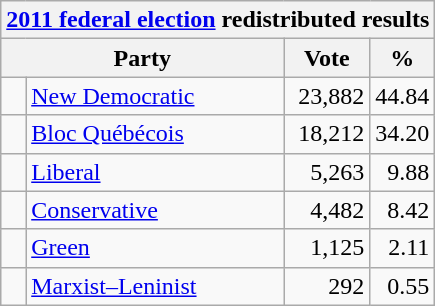<table class="wikitable">
<tr>
<th colspan="4"><a href='#'>2011 federal election</a> redistributed results</th>
</tr>
<tr>
<th bgcolor="#DDDDFF" width="130px" colspan="2">Party</th>
<th bgcolor="#DDDDFF" width="50px">Vote</th>
<th bgcolor="#DDDDFF" width="30px">%</th>
</tr>
<tr>
<td> </td>
<td><a href='#'>New Democratic</a></td>
<td align=right>23,882</td>
<td align=right>44.84</td>
</tr>
<tr>
<td> </td>
<td><a href='#'>Bloc Québécois</a></td>
<td align=right>18,212</td>
<td align=right>34.20</td>
</tr>
<tr>
<td> </td>
<td><a href='#'>Liberal</a></td>
<td align=right>5,263</td>
<td align=right>9.88</td>
</tr>
<tr>
<td> </td>
<td><a href='#'>Conservative</a></td>
<td align=right>4,482</td>
<td align=right>8.42</td>
</tr>
<tr>
<td> </td>
<td><a href='#'>Green</a></td>
<td align=right>1,125</td>
<td align=right>2.11</td>
</tr>
<tr>
<td> </td>
<td><a href='#'>Marxist–Leninist</a></td>
<td align=right>292</td>
<td align=right>0.55</td>
</tr>
</table>
